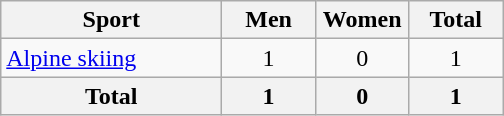<table class="wikitable sortable" style=text-align:center>
<tr>
<th width=140>Sport</th>
<th width=55>Men</th>
<th width=55>Women</th>
<th width=55>Total</th>
</tr>
<tr>
<td align=left><a href='#'>Alpine skiing</a></td>
<td>1</td>
<td>0</td>
<td>1</td>
</tr>
<tr>
<th>Total</th>
<th>1</th>
<th>0</th>
<th>1</th>
</tr>
</table>
